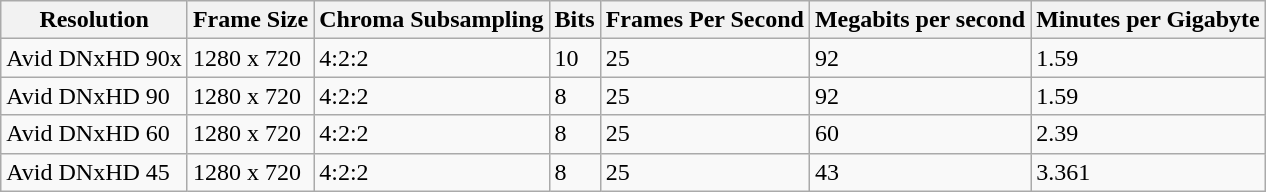<table class="wikitable">
<tr>
<th>Resolution</th>
<th>Frame Size</th>
<th>Chroma Subsampling</th>
<th>Bits</th>
<th>Frames Per Second</th>
<th>Megabits per second</th>
<th>Minutes per Gigabyte</th>
</tr>
<tr>
<td>Avid DNxHD 90x</td>
<td>1280 x 720</td>
<td>4:2:2</td>
<td>10</td>
<td>25</td>
<td>92</td>
<td>1.59</td>
</tr>
<tr>
<td>Avid DNxHD 90</td>
<td>1280 x 720</td>
<td>4:2:2</td>
<td>8</td>
<td>25</td>
<td>92</td>
<td>1.59</td>
</tr>
<tr>
<td>Avid DNxHD 60</td>
<td>1280 x 720</td>
<td>4:2:2</td>
<td>8</td>
<td>25</td>
<td>60</td>
<td>2.39</td>
</tr>
<tr>
<td>Avid DNxHD 45</td>
<td>1280 x 720</td>
<td>4:2:2</td>
<td>8</td>
<td>25</td>
<td>43</td>
<td>3.361</td>
</tr>
</table>
